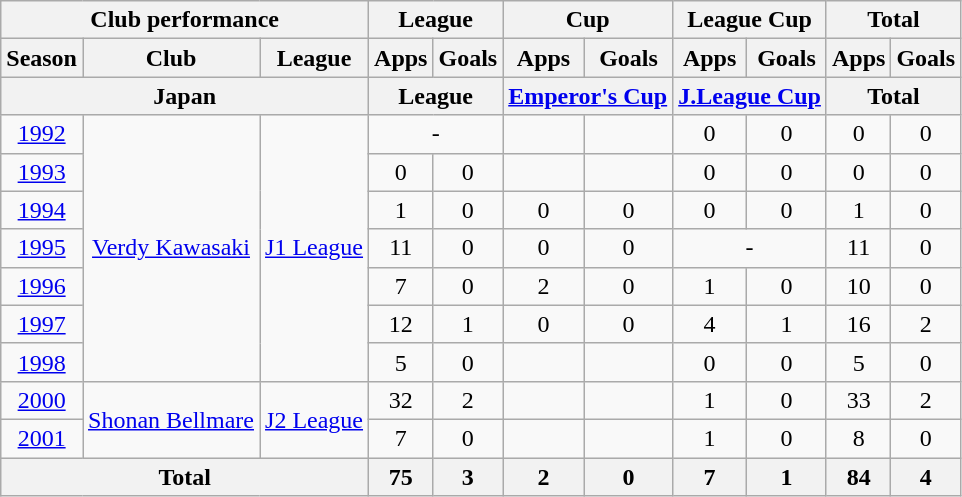<table class="wikitable" style="text-align:center;">
<tr>
<th colspan=3>Club performance</th>
<th colspan=2>League</th>
<th colspan=2>Cup</th>
<th colspan=2>League Cup</th>
<th colspan=2>Total</th>
</tr>
<tr>
<th>Season</th>
<th>Club</th>
<th>League</th>
<th>Apps</th>
<th>Goals</th>
<th>Apps</th>
<th>Goals</th>
<th>Apps</th>
<th>Goals</th>
<th>Apps</th>
<th>Goals</th>
</tr>
<tr>
<th colspan=3>Japan</th>
<th colspan=2>League</th>
<th colspan=2><a href='#'>Emperor's Cup</a></th>
<th colspan=2><a href='#'>J.League Cup</a></th>
<th colspan=2>Total</th>
</tr>
<tr>
<td><a href='#'>1992</a></td>
<td rowspan="7"><a href='#'>Verdy Kawasaki</a></td>
<td rowspan="7"><a href='#'>J1 League</a></td>
<td colspan="2">-</td>
<td></td>
<td></td>
<td>0</td>
<td>0</td>
<td>0</td>
<td>0</td>
</tr>
<tr>
<td><a href='#'>1993</a></td>
<td>0</td>
<td>0</td>
<td></td>
<td></td>
<td>0</td>
<td>0</td>
<td>0</td>
<td>0</td>
</tr>
<tr>
<td><a href='#'>1994</a></td>
<td>1</td>
<td>0</td>
<td>0</td>
<td>0</td>
<td>0</td>
<td>0</td>
<td>1</td>
<td>0</td>
</tr>
<tr>
<td><a href='#'>1995</a></td>
<td>11</td>
<td>0</td>
<td>0</td>
<td>0</td>
<td colspan="2">-</td>
<td>11</td>
<td>0</td>
</tr>
<tr>
<td><a href='#'>1996</a></td>
<td>7</td>
<td>0</td>
<td>2</td>
<td>0</td>
<td>1</td>
<td>0</td>
<td>10</td>
<td>0</td>
</tr>
<tr>
<td><a href='#'>1997</a></td>
<td>12</td>
<td>1</td>
<td>0</td>
<td>0</td>
<td>4</td>
<td>1</td>
<td>16</td>
<td>2</td>
</tr>
<tr>
<td><a href='#'>1998</a></td>
<td>5</td>
<td>0</td>
<td></td>
<td></td>
<td>0</td>
<td>0</td>
<td>5</td>
<td>0</td>
</tr>
<tr>
<td><a href='#'>2000</a></td>
<td rowspan="2"><a href='#'>Shonan Bellmare</a></td>
<td rowspan="2"><a href='#'>J2 League</a></td>
<td>32</td>
<td>2</td>
<td></td>
<td></td>
<td>1</td>
<td>0</td>
<td>33</td>
<td>2</td>
</tr>
<tr>
<td><a href='#'>2001</a></td>
<td>7</td>
<td>0</td>
<td></td>
<td></td>
<td>1</td>
<td>0</td>
<td>8</td>
<td>0</td>
</tr>
<tr>
<th colspan=3>Total</th>
<th>75</th>
<th>3</th>
<th>2</th>
<th>0</th>
<th>7</th>
<th>1</th>
<th>84</th>
<th>4</th>
</tr>
</table>
